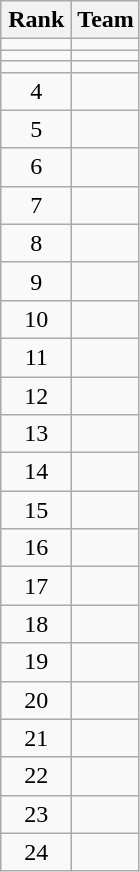<table class="wikitable" style="text-align:center;">
<tr>
<th width=40>Rank</th>
<th>Team</th>
</tr>
<tr>
<td></td>
<td style="text-align:left;"></td>
</tr>
<tr>
<td></td>
<td style="text-align:left;"></td>
</tr>
<tr>
<td></td>
<td style="text-align:left;"></td>
</tr>
<tr>
<td>4</td>
<td style="text-align:left;"></td>
</tr>
<tr>
<td>5</td>
<td style="text-align:left;"></td>
</tr>
<tr>
<td>6</td>
<td style="text-align:left;"></td>
</tr>
<tr>
<td>7</td>
<td style="text-align:left;"></td>
</tr>
<tr>
<td>8</td>
<td style="text-align:left;"></td>
</tr>
<tr>
<td>9</td>
<td style="text-align:left;"></td>
</tr>
<tr>
<td>10</td>
<td style="text-align:left;"></td>
</tr>
<tr>
<td>11</td>
<td style="text-align:left;"></td>
</tr>
<tr>
<td>12</td>
<td style="text-align:left;"></td>
</tr>
<tr>
<td>13</td>
<td style="text-align:left;"></td>
</tr>
<tr>
<td>14</td>
<td style="text-align:left;"></td>
</tr>
<tr>
<td>15</td>
<td style="text-align:left;"></td>
</tr>
<tr>
<td>16</td>
<td style="text-align:left;"></td>
</tr>
<tr>
<td>17</td>
<td style="text-align:left;"></td>
</tr>
<tr>
<td>18</td>
<td style="text-align:left;"></td>
</tr>
<tr>
<td>19</td>
<td style="text-align:left;"></td>
</tr>
<tr>
<td>20</td>
<td style="text-align:left;"></td>
</tr>
<tr>
<td>21</td>
<td style="text-align:left;"></td>
</tr>
<tr>
<td>22</td>
<td style="text-align:left;"></td>
</tr>
<tr>
<td>23</td>
<td style="text-align:left;"></td>
</tr>
<tr>
<td>24</td>
<td style="text-align:left;"></td>
</tr>
</table>
